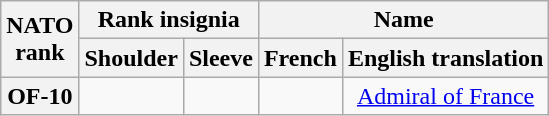<table class="wikitable plainrowheaders" style="text-align:center;" border="1">
<tr>
<th rowspan=2>NATO<br>rank</th>
<th colspan=2>Rank insignia</th>
<th colspan=2>Name</th>
</tr>
<tr>
<th>Shoulder</th>
<th>Sleeve</th>
<th>French</th>
<th>English translation</th>
</tr>
<tr>
<th>OF-10</th>
<td></td>
<td></td>
<td></td>
<td><a href='#'>Admiral of France</a></td>
</tr>
</table>
